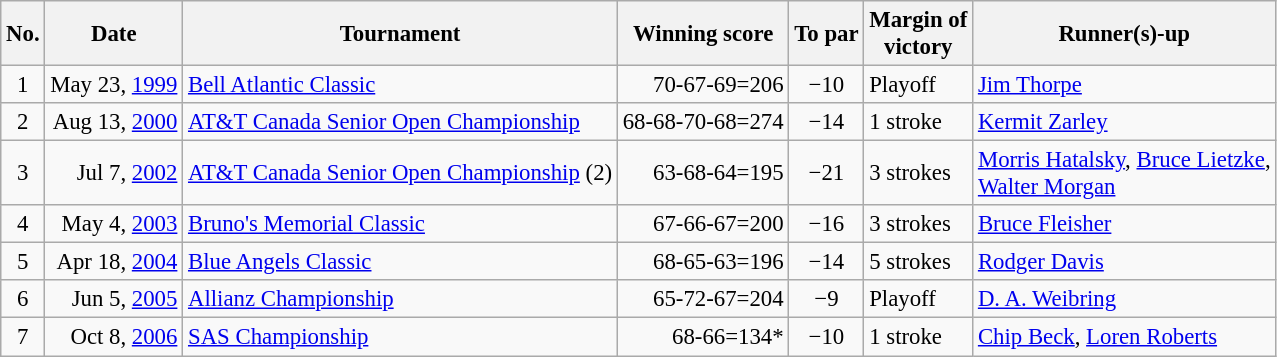<table class="wikitable" style="font-size:95%;">
<tr>
<th>No.</th>
<th>Date</th>
<th>Tournament</th>
<th>Winning score</th>
<th>To par</th>
<th>Margin of<br>victory</th>
<th>Runner(s)-up</th>
</tr>
<tr>
<td align=center>1</td>
<td align=right>May 23, <a href='#'>1999</a></td>
<td><a href='#'>Bell Atlantic Classic</a></td>
<td align=right>70-67-69=206</td>
<td align=center>−10</td>
<td>Playoff</td>
<td> <a href='#'>Jim Thorpe</a></td>
</tr>
<tr>
<td align=center>2</td>
<td align=right>Aug 13, <a href='#'>2000</a></td>
<td><a href='#'>AT&T Canada Senior Open Championship</a></td>
<td align=right>68-68-70-68=274</td>
<td align=center>−14</td>
<td>1 stroke</td>
<td> <a href='#'>Kermit Zarley</a></td>
</tr>
<tr>
<td align=center>3</td>
<td align=right>Jul 7, <a href='#'>2002</a></td>
<td><a href='#'>AT&T Canada Senior Open Championship</a> (2)</td>
<td align=right>63-68-64=195</td>
<td align=center>−21</td>
<td>3 strokes</td>
<td> <a href='#'>Morris Hatalsky</a>,  <a href='#'>Bruce Lietzke</a>,<br> <a href='#'>Walter Morgan</a></td>
</tr>
<tr>
<td align=center>4</td>
<td align=right>May 4, <a href='#'>2003</a></td>
<td><a href='#'>Bruno's Memorial Classic</a></td>
<td align=right>67-66-67=200</td>
<td align=center>−16</td>
<td>3 strokes</td>
<td> <a href='#'>Bruce Fleisher</a></td>
</tr>
<tr>
<td align=center>5</td>
<td align=right>Apr 18, <a href='#'>2004</a></td>
<td><a href='#'>Blue Angels Classic</a></td>
<td align=right>68-65-63=196</td>
<td align=center>−14</td>
<td>5 strokes</td>
<td> <a href='#'>Rodger Davis</a></td>
</tr>
<tr>
<td align=center>6</td>
<td align=right>Jun 5, <a href='#'>2005</a></td>
<td><a href='#'>Allianz Championship</a></td>
<td align=right>65-72-67=204</td>
<td align=center>−9</td>
<td>Playoff</td>
<td> <a href='#'>D. A. Weibring</a></td>
</tr>
<tr>
<td align=center>7</td>
<td align=right>Oct 8, <a href='#'>2006</a></td>
<td><a href='#'>SAS Championship</a></td>
<td align=right>68-66=134*</td>
<td align=center>−10</td>
<td>1 stroke</td>
<td> <a href='#'>Chip Beck</a>,  <a href='#'>Loren Roberts</a></td>
</tr>
</table>
